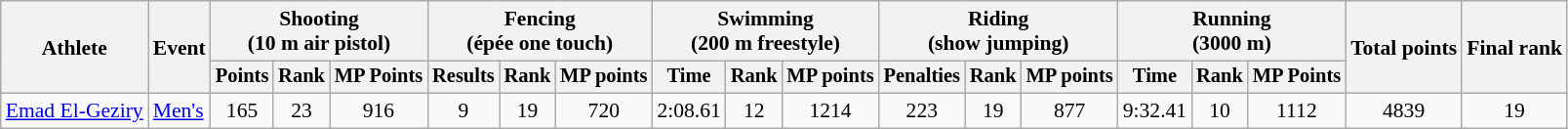<table class="wikitable" style="font-size:90%">
<tr>
<th rowspan="2">Athlete</th>
<th rowspan="2">Event</th>
<th colspan=3>Shooting<br><span>(10 m air pistol)</span></th>
<th colspan=3>Fencing<br><span>(épée one touch)</span></th>
<th colspan=3>Swimming<br><span>(200 m freestyle)</span></th>
<th colspan=3>Riding<br><span>(show jumping)</span></th>
<th colspan=3>Running<br><span>(3000 m)</span></th>
<th rowspan=2>Total points</th>
<th rowspan=2>Final rank</th>
</tr>
<tr style="font-size:95%">
<th>Points</th>
<th>Rank</th>
<th>MP Points</th>
<th>Results</th>
<th>Rank</th>
<th>MP points</th>
<th>Time</th>
<th>Rank</th>
<th>MP points</th>
<th>Penalties</th>
<th>Rank</th>
<th>MP points</th>
<th>Time</th>
<th>Rank</th>
<th>MP Points</th>
</tr>
<tr>
<td align=left><a href='#'>Emad El-Geziry</a></td>
<td align=left><a href='#'>Men's</a></td>
<td align=center>165</td>
<td align=center>23</td>
<td align=center>916</td>
<td align=center>9</td>
<td align=center>19</td>
<td align=center>720</td>
<td align=center>2:08.61</td>
<td align=center>12</td>
<td align=center>1214</td>
<td align=center>223</td>
<td align=center>19</td>
<td align=center>877</td>
<td align=center>9:32.41</td>
<td align=center>10</td>
<td align=center>1112</td>
<td align=center>4839</td>
<td align=center>19</td>
</tr>
</table>
